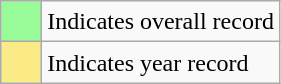<table class="wikitable">
<tr>
<td style="background:#98FB98; height:20px; width:20px"></td>
<td>Indicates overall record</td>
</tr>
<tr>
<td style="background:#FAEB86; height:20px; width:20px"></td>
<td>Indicates year record</td>
</tr>
</table>
